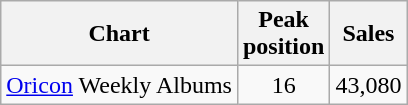<table class="wikitable">
<tr>
<th>Chart</th>
<th>Peak<br>position</th>
<th>Sales</th>
</tr>
<tr>
<td><a href='#'>Oricon</a> Weekly Albums</td>
<td style="text-align:center;">16</td>
<td>43,080</td>
</tr>
</table>
